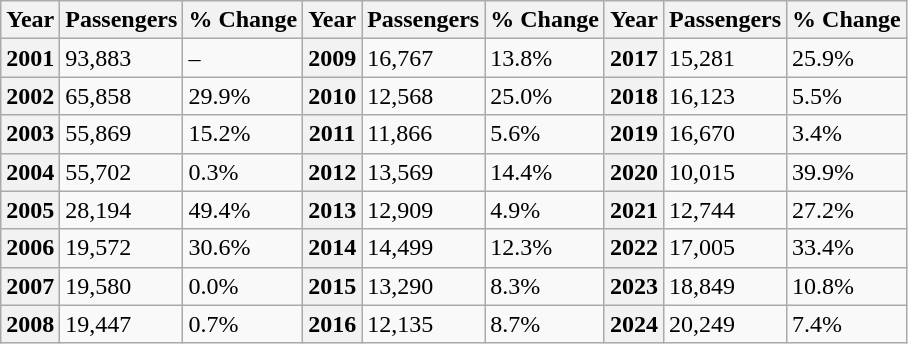<table class="wikitable">
<tr>
<th>Year</th>
<th>Passengers</th>
<th>% Change</th>
<th>Year</th>
<th>Passengers</th>
<th>% Change</th>
<th>Year</th>
<th>Passengers</th>
<th>% Change</th>
</tr>
<tr>
<th>2001</th>
<td>93,883</td>
<td>–</td>
<th>2009</th>
<td>16,767</td>
<td>13.8%</td>
<th>2017</th>
<td>15,281</td>
<td>25.9%</td>
</tr>
<tr>
<th>2002</th>
<td>65,858</td>
<td>29.9%</td>
<th>2010</th>
<td>12,568</td>
<td>25.0%</td>
<th>2018</th>
<td>16,123</td>
<td>5.5%</td>
</tr>
<tr>
<th>2003</th>
<td>55,869</td>
<td>15.2%</td>
<th>2011</th>
<td>11,866</td>
<td>5.6%</td>
<th>2019</th>
<td>16,670</td>
<td>3.4%</td>
</tr>
<tr>
<th>2004</th>
<td>55,702</td>
<td>0.3%</td>
<th>2012</th>
<td>13,569</td>
<td>14.4%</td>
<th>2020</th>
<td>10,015</td>
<td>39.9%</td>
</tr>
<tr>
<th>2005</th>
<td>28,194</td>
<td>49.4%</td>
<th>2013</th>
<td>12,909</td>
<td>4.9%</td>
<th>2021</th>
<td>12,744</td>
<td>27.2%</td>
</tr>
<tr>
<th>2006</th>
<td>19,572</td>
<td>30.6%</td>
<th>2014</th>
<td>14,499</td>
<td>12.3%</td>
<th>2022</th>
<td>17,005</td>
<td>33.4%</td>
</tr>
<tr>
<th>2007</th>
<td>19,580</td>
<td>0.0%</td>
<th>2015</th>
<td>13,290</td>
<td>8.3%</td>
<th>2023</th>
<td>18,849</td>
<td>10.8%</td>
</tr>
<tr>
<th>2008</th>
<td>19,447</td>
<td>0.7%</td>
<th>2016</th>
<td>12,135</td>
<td>8.7%</td>
<th>2024</th>
<td>20,249</td>
<td>7.4%</td>
</tr>
</table>
